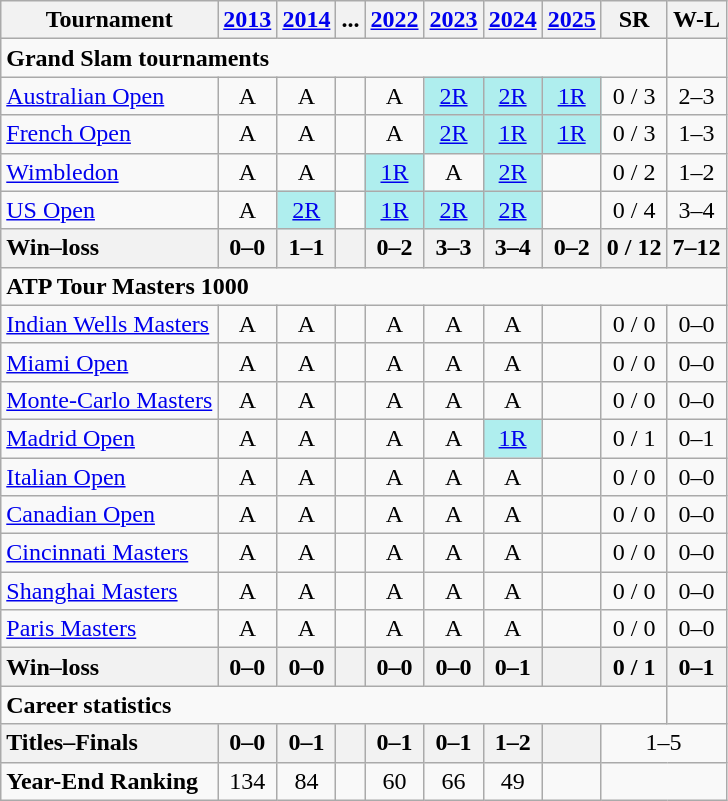<table class=wikitable style=text-align:center;>
<tr>
<th>Tournament</th>
<th><a href='#'>2013</a></th>
<th><a href='#'>2014</a></th>
<th>...</th>
<th><a href='#'>2022</a></th>
<th><a href='#'>2023</a></th>
<th><a href='#'>2024</a></th>
<th><a href='#'>2025</a></th>
<th>SR</th>
<th>W-L</th>
</tr>
<tr>
<td colspan="9" align="left"><strong>Grand Slam tournaments</strong></td>
</tr>
<tr>
<td align=left><a href='#'>Australian Open</a></td>
<td>A</td>
<td>A</td>
<td></td>
<td>A</td>
<td bgcolor=afeeee><a href='#'>2R</a></td>
<td bgcolor=afeeee><a href='#'>2R</a></td>
<td bgcolor=afeeee><a href='#'>1R</a></td>
<td>0 / 3</td>
<td>2–3</td>
</tr>
<tr>
<td align=left><a href='#'>French Open</a></td>
<td>A</td>
<td>A</td>
<td></td>
<td>A</td>
<td bgcolor=afeeee><a href='#'>2R</a></td>
<td bgcolor=afeeee><a href='#'>1R</a></td>
<td bgcolor=afeeee><a href='#'>1R</a></td>
<td>0 / 3</td>
<td>1–3</td>
</tr>
<tr>
<td align=left><a href='#'>Wimbledon</a></td>
<td>A</td>
<td>A</td>
<td></td>
<td bgcolor=afeeee><a href='#'>1R</a></td>
<td>A</td>
<td bgcolor=afeeee><a href='#'>2R</a></td>
<td></td>
<td>0 / 2</td>
<td>1–2</td>
</tr>
<tr>
<td align=left><a href='#'>US Open</a></td>
<td>A</td>
<td bgcolor=afeeee><a href='#'>2R</a></td>
<td></td>
<td bgcolor=afeeee><a href='#'>1R</a></td>
<td bgcolor=afeeee><a href='#'>2R</a></td>
<td bgcolor=afeeee><a href='#'>2R</a></td>
<td></td>
<td>0 / 4</td>
<td>3–4</td>
</tr>
<tr>
<th style=text-align:left>Win–loss</th>
<th>0–0</th>
<th>1–1</th>
<th></th>
<th>0–2</th>
<th>3–3</th>
<th>3–4</th>
<th>0–2</th>
<th>0 / 12</th>
<th>7–12</th>
</tr>
<tr>
<td colspan="19" align="left"><strong>ATP Tour Masters 1000</strong></td>
</tr>
<tr>
<td align=left><a href='#'>Indian Wells Masters</a></td>
<td>A</td>
<td>A</td>
<td></td>
<td>A</td>
<td>A</td>
<td>A</td>
<td></td>
<td>0 / 0</td>
<td>0–0</td>
</tr>
<tr>
<td align=left><a href='#'>Miami Open</a></td>
<td>A</td>
<td>A</td>
<td></td>
<td>A</td>
<td>A</td>
<td>A</td>
<td></td>
<td>0 / 0</td>
<td>0–0</td>
</tr>
<tr>
<td align=left><a href='#'>Monte-Carlo Masters</a></td>
<td>A</td>
<td>A</td>
<td></td>
<td>A</td>
<td>A</td>
<td>A</td>
<td></td>
<td>0 / 0</td>
<td>0–0</td>
</tr>
<tr>
<td align=left><a href='#'>Madrid Open</a></td>
<td>A</td>
<td>A</td>
<td></td>
<td>A</td>
<td>A</td>
<td bgcolor=afeeee><a href='#'>1R</a></td>
<td></td>
<td>0 / 1</td>
<td>0–1</td>
</tr>
<tr>
<td align=left><a href='#'>Italian Open</a></td>
<td>A</td>
<td>A</td>
<td></td>
<td>A</td>
<td>A</td>
<td>A</td>
<td></td>
<td>0 / 0</td>
<td>0–0</td>
</tr>
<tr>
<td align=left><a href='#'>Canadian Open</a></td>
<td>A</td>
<td>A</td>
<td></td>
<td>A</td>
<td>A</td>
<td>A</td>
<td></td>
<td>0 / 0</td>
<td>0–0</td>
</tr>
<tr>
<td align=left><a href='#'>Cincinnati Masters</a></td>
<td>A</td>
<td>A</td>
<td></td>
<td>A</td>
<td>A</td>
<td>A</td>
<td></td>
<td>0 / 0</td>
<td>0–0</td>
</tr>
<tr>
<td align=left><a href='#'>Shanghai Masters</a></td>
<td>A</td>
<td>A</td>
<td></td>
<td>A</td>
<td>A</td>
<td>A</td>
<td></td>
<td>0 / 0</td>
<td>0–0</td>
</tr>
<tr>
<td align=left><a href='#'>Paris Masters</a></td>
<td>A</td>
<td>A</td>
<td></td>
<td>A</td>
<td>A</td>
<td>A</td>
<td></td>
<td>0 / 0</td>
<td>0–0</td>
</tr>
<tr>
<th style=text-align:left>Win–loss</th>
<th>0–0</th>
<th>0–0</th>
<th></th>
<th>0–0</th>
<th>0–0</th>
<th>0–1</th>
<th></th>
<th>0 / 1</th>
<th>0–1</th>
</tr>
<tr>
<td colspan="9" align="left"><strong>Career statistics</strong></td>
</tr>
<tr>
<th style=text-align:left>Titles–Finals</th>
<th>0–0</th>
<th>0–1</th>
<th></th>
<th>0–1</th>
<th>0–1</th>
<th>1–2</th>
<th></th>
<td colspan="2">1–5</td>
</tr>
<tr>
<td align=left><strong>Year-End Ranking</strong></td>
<td>134</td>
<td>84</td>
<td></td>
<td>60</td>
<td>66</td>
<td>49</td>
<td></td>
<td colspan="2"></td>
</tr>
</table>
